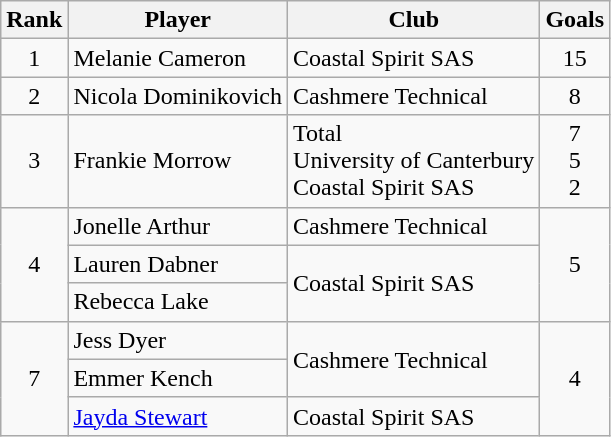<table class="wikitable" style="text-align:center">
<tr>
<th>Rank</th>
<th>Player</th>
<th>Club</th>
<th>Goals</th>
</tr>
<tr>
<td>1</td>
<td align=left>Melanie Cameron</td>
<td align=left>Coastal Spirit SAS</td>
<td>15</td>
</tr>
<tr>
<td>2</td>
<td align=left>Nicola Dominikovich</td>
<td align=left>Cashmere Technical</td>
<td>8</td>
</tr>
<tr>
<td>3</td>
<td align=left>Frankie Morrow</td>
<td align=left>Total<br>University of Canterbury<br>Coastal Spirit SAS</td>
<td>7<br>5<br>2</td>
</tr>
<tr>
<td rowspan=3>4</td>
<td align=left>Jonelle Arthur</td>
<td align=left>Cashmere Technical</td>
<td rowspan=3>5</td>
</tr>
<tr>
<td align=left>Lauren Dabner</td>
<td align=left rowspan=2>Coastal Spirit SAS</td>
</tr>
<tr>
<td align=left>Rebecca Lake</td>
</tr>
<tr>
<td rowspan=3>7</td>
<td align=left>Jess Dyer</td>
<td align=left rowspan=2>Cashmere Technical</td>
<td rowspan=3>4</td>
</tr>
<tr>
<td align=left>Emmer Kench</td>
</tr>
<tr>
<td align=left><a href='#'>Jayda Stewart</a></td>
<td align=left>Coastal Spirit SAS</td>
</tr>
</table>
